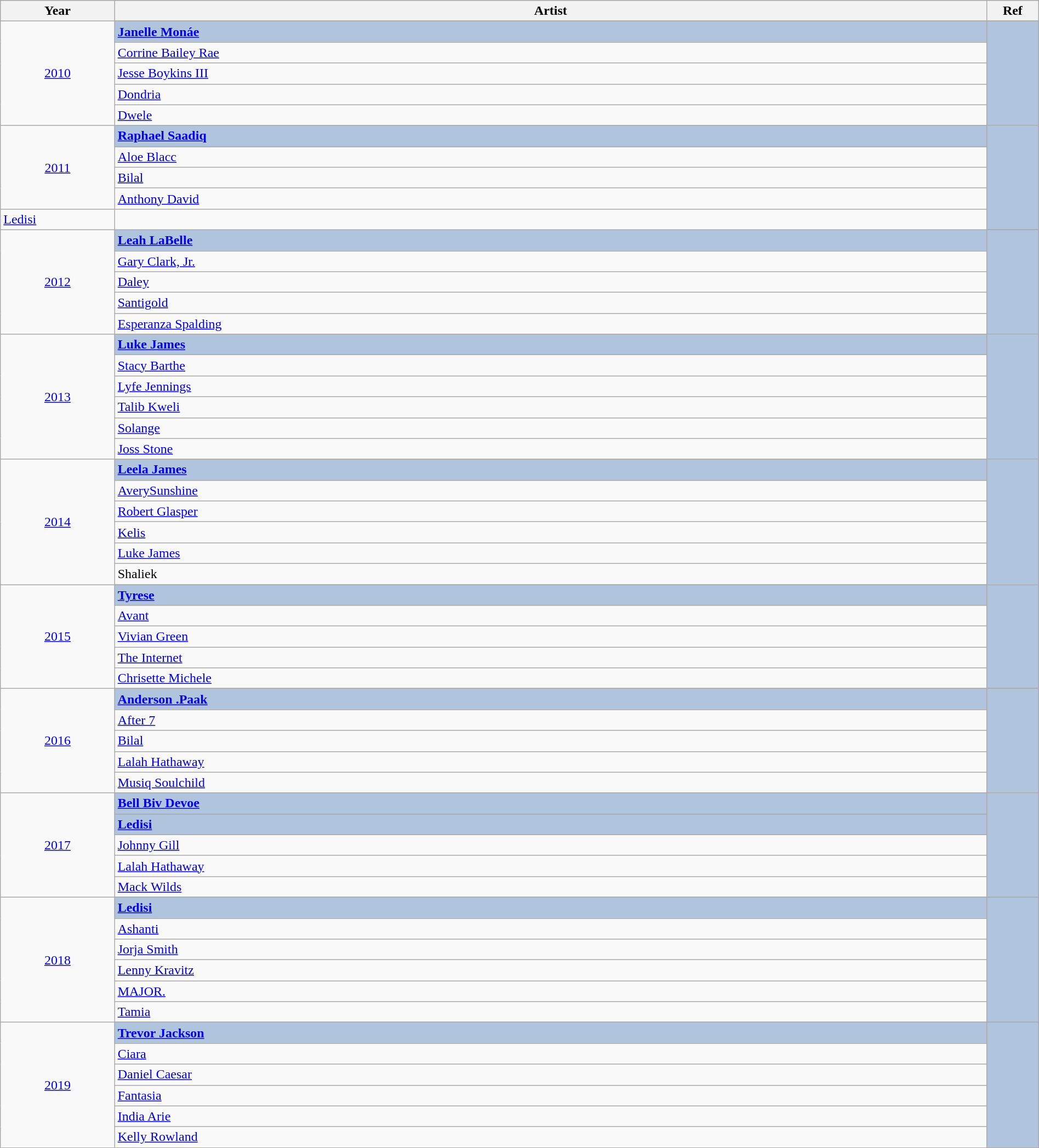<table class="wikitable" style="width:100%;">
<tr style="background:#bebebe;">
<th style="width:11%;">Year</th>
<th style="width:84%;">Artist</th>
<th style="width:5%;">Ref</th>
</tr>
<tr>
<td rowspan="6" align="center"><a href='#'>2010</a></td>
</tr>
<tr style="background:#B0C4DE">
<td><strong><a href='#'>Janelle Monáe</a></strong></td>
<td rowspan="6" align="center"></td>
</tr>
<tr>
<td><a href='#'>Corrine Bailey Rae</a></td>
</tr>
<tr>
<td><a href='#'>Jesse Boykins III</a></td>
</tr>
<tr>
<td><a href='#'>Dondria</a></td>
</tr>
<tr>
<td><a href='#'>Dwele</a></td>
</tr>
<tr>
<td rowspan="6" align="center"><a href='#'>2011</a></td>
</tr>
<tr style="background:#B0C4DE">
<td><strong><a href='#'>Raphael Saadiq</a></strong></td>
<td rowspan="6" align="center"></td>
</tr>
<tr>
</tr>
<tr>
<td><a href='#'>Aloe Blacc</a></td>
</tr>
<tr>
<td><a href='#'>Bilal</a></td>
</tr>
<tr>
<td><a href='#'>Anthony David</a></td>
</tr>
<tr>
<td><a href='#'>Ledisi</a></td>
</tr>
<tr>
<td rowspan="6" align="center"><a href='#'>2012</a></td>
</tr>
<tr style="background:#B0C4DE">
<td><strong><a href='#'>Leah LaBelle</a></strong></td>
<td rowspan="6" align="center"></td>
</tr>
<tr>
<td><a href='#'>Gary Clark, Jr.</a></td>
</tr>
<tr>
<td><a href='#'>Daley</a></td>
</tr>
<tr>
<td><a href='#'>Santigold</a></td>
</tr>
<tr>
<td><a href='#'>Esperanza Spalding</a></td>
</tr>
<tr>
<td rowspan="7" align="center"><a href='#'>2013</a></td>
</tr>
<tr style="background:#B0C4DE">
<td><strong><a href='#'>Luke James</a></strong></td>
<td rowspan="7" align="center"></td>
</tr>
<tr>
<td><a href='#'>Stacy Barthe</a></td>
</tr>
<tr>
<td><a href='#'>Lyfe Jennings</a></td>
</tr>
<tr>
<td><a href='#'>Talib Kweli</a></td>
</tr>
<tr>
<td><a href='#'>Solange</a></td>
</tr>
<tr>
<td><a href='#'>Joss Stone</a></td>
</tr>
<tr>
<td rowspan="7" align="center"><a href='#'>2014</a></td>
</tr>
<tr style="background:#B0C4DE">
<td><strong><a href='#'>Leela James</a></strong></td>
<td rowspan="7" align="center"></td>
</tr>
<tr>
<td><a href='#'>AverySunshine</a></td>
</tr>
<tr>
<td><a href='#'>Robert Glasper</a></td>
</tr>
<tr>
<td><a href='#'>Kelis</a></td>
</tr>
<tr>
<td><a href='#'>Luke James</a></td>
</tr>
<tr>
<td>Shaliek</td>
</tr>
<tr>
<td rowspan="6" align="center"><a href='#'>2015</a></td>
</tr>
<tr style="background:#B0C4DE">
<td><strong><a href='#'>Tyrese</a></strong></td>
<td rowspan="5" align="center"></td>
</tr>
<tr>
<td><a href='#'>Avant</a></td>
</tr>
<tr>
<td><a href='#'>Vivian Green</a></td>
</tr>
<tr>
<td><a href='#'>The Internet</a></td>
</tr>
<tr>
<td><a href='#'>Chrisette Michele</a></td>
</tr>
<tr>
<td rowspan="6" align="center"><a href='#'>2016</a></td>
</tr>
<tr style="background:#B0C4DE">
<td><strong><a href='#'>Anderson .Paak</a></strong></td>
<td rowspan="6" align="center"></td>
</tr>
<tr>
<td><a href='#'>After 7</a></td>
</tr>
<tr>
<td><a href='#'>Bilal</a></td>
</tr>
<tr>
<td><a href='#'>Lalah Hathaway</a></td>
</tr>
<tr>
<td><a href='#'>Musiq Soulchild</a></td>
</tr>
<tr>
<td rowspan="6" align="center"><a href='#'>2017</a></td>
</tr>
<tr style="background:#B0C4DE">
<td><strong><a href='#'>Bell Biv Devoe</a></strong></td>
<td rowspan="6" align="center"></td>
</tr>
<tr style="background:#B0C4DE">
<td><strong><a href='#'>Ledisi</a></strong></td>
</tr>
<tr>
<td><a href='#'>Johnny Gill</a></td>
</tr>
<tr>
<td><a href='#'>Lalah Hathaway</a></td>
</tr>
<tr>
<td><a href='#'>Mack Wilds</a></td>
</tr>
<tr>
<td rowspan="7" align="center"><a href='#'>2018</a></td>
</tr>
<tr style="background:#B0C4DE">
<td><strong><a href='#'>Ledisi</a></strong></td>
<td rowspan="7" align="center"></td>
</tr>
<tr>
<td><a href='#'>Ashanti</a></td>
</tr>
<tr>
<td><a href='#'>Jorja Smith</a></td>
</tr>
<tr>
<td><a href='#'>Lenny Kravitz</a></td>
</tr>
<tr>
<td><a href='#'>MAJOR.</a></td>
</tr>
<tr>
<td><a href='#'>Tamia</a></td>
</tr>
<tr>
<td rowspan="7" align="center"><a href='#'>2019</a></td>
</tr>
<tr style="background:#B0C4DE">
<td><strong><a href='#'>Trevor Jackson</a></strong></td>
<td rowspan="7" align="center"></td>
</tr>
<tr>
<td><a href='#'>Ciara</a></td>
</tr>
<tr>
<td><a href='#'>Daniel Caesar</a></td>
</tr>
<tr>
<td><a href='#'>Fantasia</a></td>
</tr>
<tr>
<td><a href='#'>India Arie</a></td>
</tr>
<tr>
<td><a href='#'>Kelly Rowland</a></td>
</tr>
</table>
